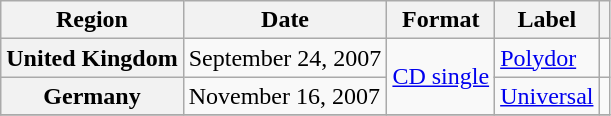<table class="wikitable plainrowheaders">
<tr>
<th scope="col">Region</th>
<th scope="col">Date</th>
<th scope="col">Format</th>
<th scope="col">Label</th>
<th scope="col"></th>
</tr>
<tr>
<th scope="row">United Kingdom</th>
<td>September 24, 2007</td>
<td rowspan="2"><a href='#'>CD single</a></td>
<td><a href='#'>Polydor</a></td>
<td></td>
</tr>
<tr>
<th scope="row">Germany</th>
<td>November 16, 2007</td>
<td><a href='#'>Universal</a></td>
<td></td>
</tr>
<tr>
</tr>
</table>
